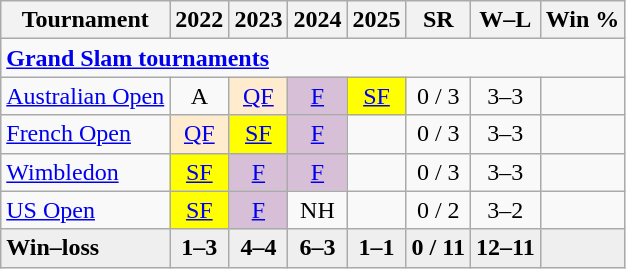<table class=wikitable style=text-align:center>
<tr>
<th>Tournament</th>
<th>2022</th>
<th>2023</th>
<th>2024</th>
<th>2025</th>
<th>SR</th>
<th>W–L</th>
<th>Win %</th>
</tr>
<tr>
<td style="text-align:left;" colspan="15"><a href='#'><strong>Grand Slam tournaments</strong></a></td>
</tr>
<tr>
<td alight=left><a href='#'>Australian Open</a></td>
<td>A</td>
<td bgcolor=ffebcd><a href='#'>QF</a></td>
<td bgcolor="thistle"><a href='#'>F</a></td>
<td bgcolor="yellow"><a href='#'>SF</a></td>
<td>0 / 3</td>
<td>3–3</td>
<td></td>
</tr>
<tr>
<td align=left><a href='#'>French Open</a></td>
<td bgcolor=ffebcd><a href='#'>QF</a></td>
<td bgcolor="yellow"><a href='#'>SF</a></td>
<td bgcolor="thistle"><a href='#'>F</a></td>
<td></td>
<td>0 / 3</td>
<td>3–3</td>
<td></td>
</tr>
<tr>
<td align=left><a href='#'>Wimbledon</a></td>
<td bgcolor="yellow"><a href='#'>SF</a></td>
<td bgcolor="thistle"><a href='#'>F</a></td>
<td bgcolor="thistle"><a href='#'>F</a></td>
<td></td>
<td>0 / 3</td>
<td>3–3</td>
<td></td>
</tr>
<tr>
<td align=left><a href='#'>US Open</a></td>
<td bgcolor="yellow"><a href='#'>SF</a></td>
<td bgcolor="thistle"><a href='#'>F</a></td>
<td>NH</td>
<td></td>
<td>0 / 2</td>
<td>3–2</td>
<td></td>
</tr>
<tr style="font-weight:bold; background:#efefef;">
<td style="text-align:left">Win–loss</td>
<td>1–3</td>
<td>4–4</td>
<td>6–3</td>
<td>1–1</td>
<td>0 / 11</td>
<td>12–11</td>
<td></td>
</tr>
</table>
